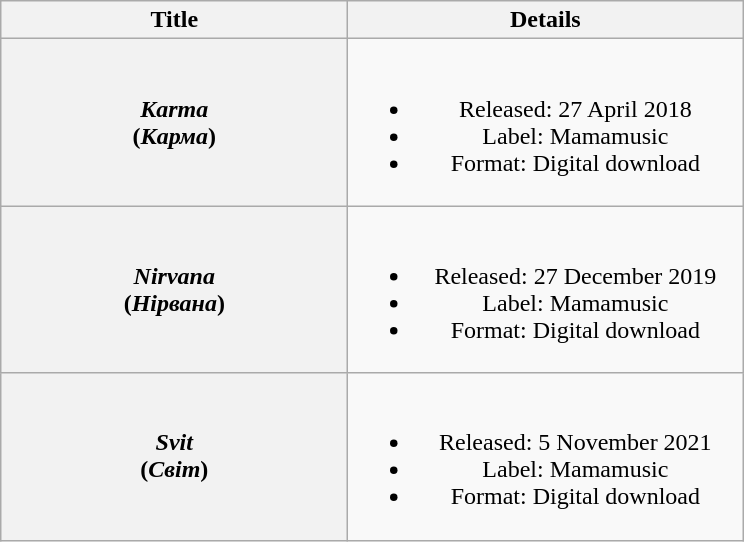<table class="wikitable plainrowheaders" style="text-align:center;">
<tr>
<th scope="col" style="width:14em;">Title</th>
<th scope="col" style="width:16em;">Details</th>
</tr>
<tr>
<th scope="row"><em>Karma</em><br><span>(<em>Карма</em>)</span></th>
<td><br><ul><li>Released: 27 April 2018</li><li>Label: Mamamusic</li><li>Format: Digital download</li></ul></td>
</tr>
<tr>
<th scope="row"><em>Nirvana</em><br><span>(<em>Нірвана</em>)</span></th>
<td><br><ul><li>Released: 27 December 2019</li><li>Label: Mamamusic</li><li>Format: Digital download</li></ul></td>
</tr>
<tr>
<th scope="row"><em>Svit</em><br><span>(<em>Світ</em>)</span></th>
<td><br><ul><li>Released: 5 November 2021</li><li>Label: Mamamusic</li><li>Format: Digital download</li></ul></td>
</tr>
</table>
